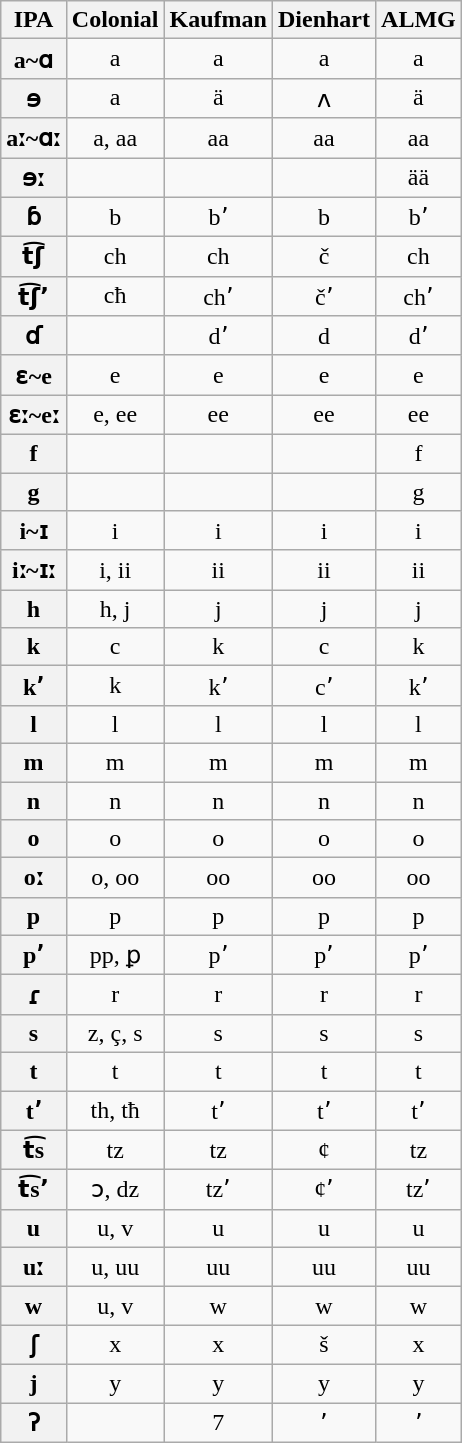<table class="wikitable" style="text-align:center">
<tr>
<th>IPA</th>
<th>Colonial</th>
<th>Kaufman</th>
<th>Dienhart</th>
<th>ALMG</th>
</tr>
<tr>
<th>a~ɑ</th>
<td>a</td>
<td>a</td>
<td>a</td>
<td>a</td>
</tr>
<tr>
<th>ɘ</th>
<td>a</td>
<td>ä</td>
<td>ʌ</td>
<td>ä</td>
</tr>
<tr>
<th>aː~ɑː</th>
<td>a, aa</td>
<td>aa</td>
<td>aa</td>
<td>aa</td>
</tr>
<tr>
<th>ɘː</th>
<td></td>
<td></td>
<td></td>
<td>ää</td>
</tr>
<tr>
<th>ɓ</th>
<td>b</td>
<td>bʼ</td>
<td>b</td>
<td>bʼ</td>
</tr>
<tr>
<th>t͡ʃ</th>
<td>ch</td>
<td>ch</td>
<td>č</td>
<td>ch</td>
</tr>
<tr>
<th>t͡ʃʼ</th>
<td>cħ</td>
<td>chʼ</td>
<td>čʼ</td>
<td>chʼ</td>
</tr>
<tr>
<th>ɗ</th>
<td></td>
<td>dʼ</td>
<td>d</td>
<td>dʼ</td>
</tr>
<tr>
<th>ɛ~e</th>
<td>e</td>
<td>e</td>
<td>e</td>
<td>e</td>
</tr>
<tr>
<th>ɛː~eː</th>
<td>e, ee</td>
<td>ee</td>
<td>ee</td>
<td>ee</td>
</tr>
<tr>
<th>f</th>
<td></td>
<td></td>
<td></td>
<td>f</td>
</tr>
<tr>
<th>g</th>
<td></td>
<td></td>
<td></td>
<td>g</td>
</tr>
<tr>
<th>i~ɪ</th>
<td>i</td>
<td>i</td>
<td>i</td>
<td>i</td>
</tr>
<tr>
<th>iː~ɪː</th>
<td>i, ii</td>
<td>ii</td>
<td>ii</td>
<td>ii</td>
</tr>
<tr>
<th>h</th>
<td>h, j</td>
<td>j</td>
<td>j</td>
<td>j</td>
</tr>
<tr>
<th>k</th>
<td>c</td>
<td>k</td>
<td>c</td>
<td>k</td>
</tr>
<tr>
<th>kʼ</th>
<td>k</td>
<td>kʼ</td>
<td>cʼ</td>
<td>kʼ</td>
</tr>
<tr>
<th>l</th>
<td>l</td>
<td>l</td>
<td>l</td>
<td>l</td>
</tr>
<tr>
<th>m</th>
<td>m</td>
<td>m</td>
<td>m</td>
<td>m</td>
</tr>
<tr>
<th>n</th>
<td>n</td>
<td>n</td>
<td>n</td>
<td>n</td>
</tr>
<tr>
<th>o</th>
<td>o</td>
<td>o</td>
<td>o</td>
<td>o</td>
</tr>
<tr>
<th>oː</th>
<td>o, oo</td>
<td>oo</td>
<td>oo</td>
<td>oo</td>
</tr>
<tr>
<th>p</th>
<td>p</td>
<td>p</td>
<td>p</td>
<td>p</td>
</tr>
<tr>
<th>pʼ</th>
<td>pp, ꝑ</td>
<td>pʼ</td>
<td>pʼ</td>
<td>pʼ</td>
</tr>
<tr>
<th>ɾ</th>
<td>r</td>
<td>r</td>
<td>r</td>
<td>r</td>
</tr>
<tr>
<th>s</th>
<td>z, ç, s</td>
<td>s</td>
<td>s</td>
<td>s</td>
</tr>
<tr>
<th>t</th>
<td>t</td>
<td>t</td>
<td>t</td>
<td>t</td>
</tr>
<tr>
<th>tʼ</th>
<td>th, tħ</td>
<td>tʼ</td>
<td>tʼ</td>
<td>tʼ</td>
</tr>
<tr>
<th>t͡s</th>
<td>tz</td>
<td>tz</td>
<td>¢</td>
<td>tz</td>
</tr>
<tr>
<th>t͡sʼ</th>
<td>ɔ, dz</td>
<td>tzʼ</td>
<td>¢ʼ</td>
<td>tzʼ</td>
</tr>
<tr>
<th>u</th>
<td>u, v</td>
<td>u</td>
<td>u</td>
<td>u</td>
</tr>
<tr>
<th>uː</th>
<td>u, uu</td>
<td>uu</td>
<td>uu</td>
<td>uu</td>
</tr>
<tr>
<th>w</th>
<td>u, v</td>
<td>w</td>
<td>w</td>
<td>w</td>
</tr>
<tr>
<th>ʃ</th>
<td>x</td>
<td>x</td>
<td>š</td>
<td>x</td>
</tr>
<tr>
<th>j</th>
<td>y</td>
<td>y</td>
<td>y</td>
<td>y</td>
</tr>
<tr>
<th>ʔ</th>
<td></td>
<td>7</td>
<td>ʼ</td>
<td>ʼ</td>
</tr>
</table>
